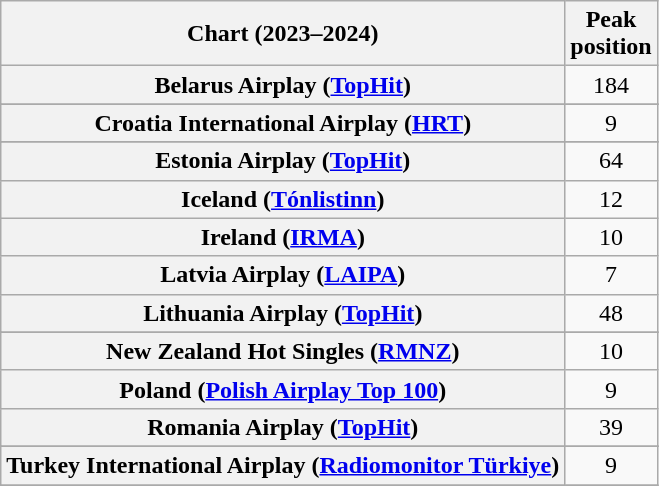<table class="wikitable sortable plainrowheaders" style="text-align:center;">
<tr>
<th scope="col">Chart (2023–2024)</th>
<th scope="col">Peak<br>position</th>
</tr>
<tr>
<th scope="row">Belarus Airplay (<a href='#'>TopHit</a>)</th>
<td>184</td>
</tr>
<tr>
</tr>
<tr>
</tr>
<tr>
<th scope="row">Croatia International Airplay (<a href='#'>HRT</a>)</th>
<td>9</td>
</tr>
<tr>
</tr>
<tr>
<th scope="row">Estonia Airplay (<a href='#'>TopHit</a>)</th>
<td>64</td>
</tr>
<tr>
<th scope="row">Iceland (<a href='#'>Tónlistinn</a>)</th>
<td>12</td>
</tr>
<tr>
<th scope="row">Ireland (<a href='#'>IRMA</a>)</th>
<td>10</td>
</tr>
<tr>
<th scope="row">Latvia Airplay (<a href='#'>LAIPA</a>)</th>
<td>7</td>
</tr>
<tr>
<th scope="row">Lithuania Airplay (<a href='#'>TopHit</a>)</th>
<td>48</td>
</tr>
<tr>
</tr>
<tr>
</tr>
<tr>
<th scope="row">New Zealand Hot Singles (<a href='#'>RMNZ</a>)</th>
<td>10</td>
</tr>
<tr>
<th scope="row">Poland (<a href='#'>Polish Airplay Top 100</a>)</th>
<td>9</td>
</tr>
<tr>
<th scope="row">Romania Airplay (<a href='#'>TopHit</a>)</th>
<td>39</td>
</tr>
<tr>
</tr>
<tr>
<th scope="row">Turkey International Airplay (<a href='#'>Radiomonitor Türkiye</a>)</th>
<td>9</td>
</tr>
<tr>
</tr>
</table>
